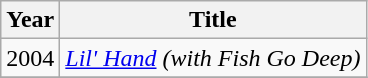<table class="wikitable">
<tr>
<th>Year</th>
<th>Title</th>
</tr>
<tr>
<td>2004</td>
<td><em><a href='#'>Lil' Hand</a>  (with Fish Go Deep)</em></td>
</tr>
<tr>
</tr>
</table>
